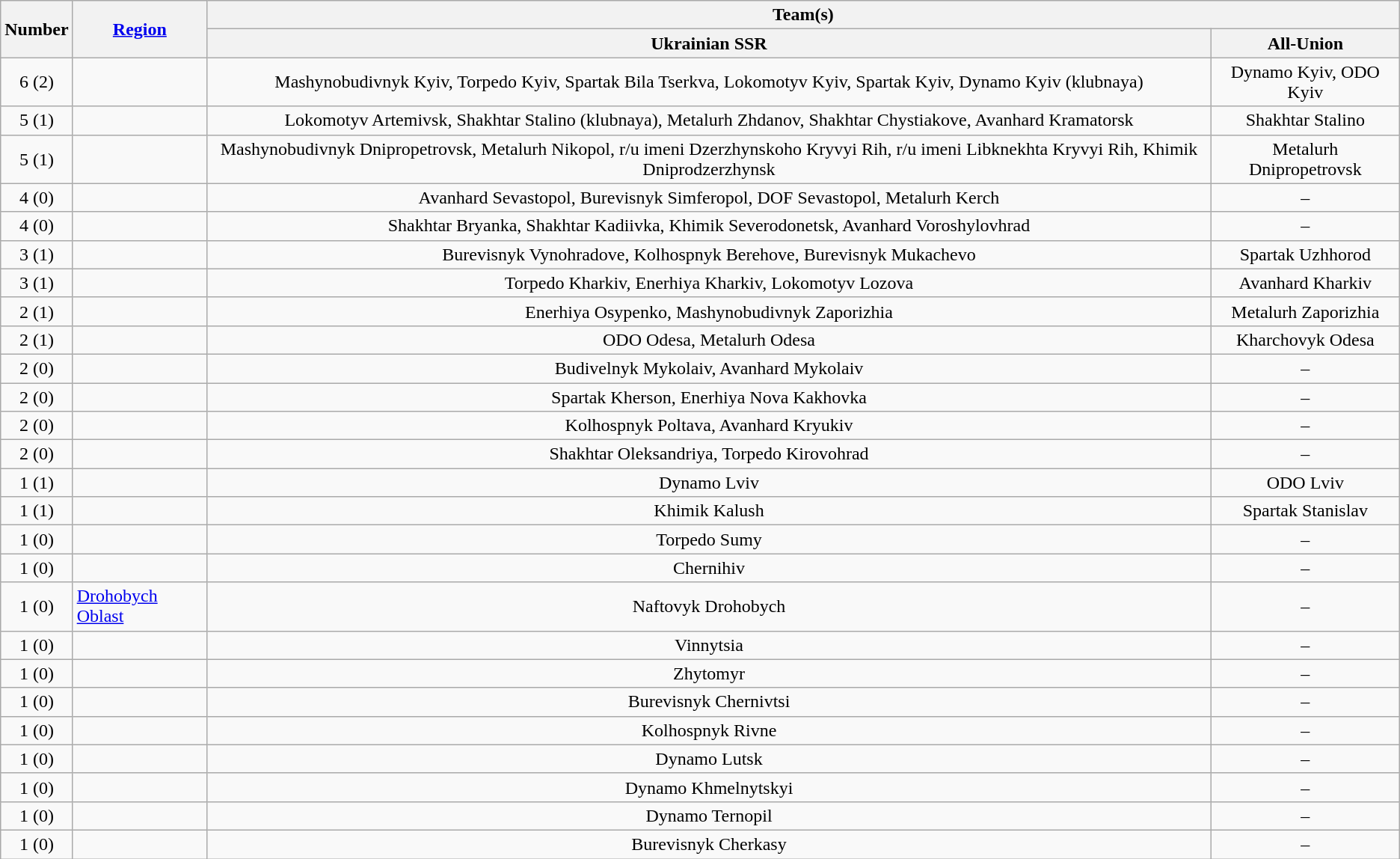<table class="wikitable" style="text-align:center">
<tr>
<th rowspan=2>Number</th>
<th rowspan=2><a href='#'>Region</a></th>
<th colspan=2>Team(s)</th>
</tr>
<tr>
<th>Ukrainian SSR</th>
<th>All-Union</th>
</tr>
<tr>
<td rowspan="1">6 (2)</td>
<td align="left"></td>
<td>Mashynobudivnyk Kyiv, Torpedo Kyiv, Spartak Bila Tserkva, Lokomotyv Kyiv, Spartak Kyiv, Dynamo Kyiv (klubnaya)</td>
<td>Dynamo Kyiv, ODO Kyiv</td>
</tr>
<tr>
<td rowspan="1">5 (1)</td>
<td align="left"></td>
<td>Lokomotyv Artemivsk, Shakhtar Stalino (klubnaya), Metalurh Zhdanov, Shakhtar Chystiakove, Avanhard Kramatorsk</td>
<td>Shakhtar Stalino</td>
</tr>
<tr>
<td rowspan="1">5 (1)</td>
<td align="left"></td>
<td>Mashynobudivnyk Dnipropetrovsk, Metalurh Nikopol, r/u imeni Dzerzhynskoho Kryvyi Rih, r/u imeni Libknekhta Kryvyi Rih, Khimik Dniprodzerzhynsk</td>
<td>Metalurh Dnipropetrovsk</td>
</tr>
<tr>
<td rowspan="1">4 (0)</td>
<td align="left"></td>
<td>Avanhard Sevastopol, Burevisnyk Simferopol, DOF Sevastopol, Metalurh Kerch</td>
<td>–</td>
</tr>
<tr>
<td rowspan="1">4 (0)</td>
<td align="left"></td>
<td>Shakhtar Bryanka, Shakhtar Kadiivka, Khimik Severodonetsk, Avanhard Voroshylovhrad</td>
<td>–</td>
</tr>
<tr>
<td rowspan="1">3 (1)</td>
<td align="left"></td>
<td>Burevisnyk Vynohradove, Kolhospnyk Berehove, Burevisnyk Mukachevo</td>
<td>Spartak Uzhhorod</td>
</tr>
<tr>
<td rowspan="1">3 (1)</td>
<td align="left"></td>
<td>Torpedo Kharkiv, Enerhiya Kharkiv, Lokomotyv Lozova</td>
<td>Avanhard Kharkiv</td>
</tr>
<tr>
<td rowspan="1">2 (1)</td>
<td align="left"></td>
<td>Enerhiya Osypenko, Mashynobudivnyk Zaporizhia</td>
<td>Metalurh Zaporizhia</td>
</tr>
<tr>
<td rowspan="1">2 (1)</td>
<td align="left"></td>
<td>ODO Odesa, Metalurh Odesa</td>
<td>Kharchovyk Odesa</td>
</tr>
<tr>
<td rowspan="1">2 (0)</td>
<td align="left"></td>
<td>Budivelnyk Mykolaiv, Avanhard Mykolaiv</td>
<td>–</td>
</tr>
<tr>
<td rowspan="1">2 (0)</td>
<td align="left"></td>
<td>Spartak Kherson, Enerhiya Nova Kakhovka</td>
<td>–</td>
</tr>
<tr>
<td rowspan="1">2 (0)</td>
<td align="left"></td>
<td>Kolhospnyk Poltava, Avanhard Kryukiv</td>
<td>–</td>
</tr>
<tr>
<td rowspan="1">2 (0)</td>
<td align="left"></td>
<td>Shakhtar Oleksandriya, Torpedo Kirovohrad</td>
<td>–</td>
</tr>
<tr>
<td rowspan="1">1 (1)</td>
<td align="left"></td>
<td>Dynamo Lviv</td>
<td>ODO Lviv</td>
</tr>
<tr>
<td rowspan="1">1 (1)</td>
<td align="left"></td>
<td>Khimik Kalush</td>
<td>Spartak Stanislav</td>
</tr>
<tr>
<td rowspan="1">1 (0)</td>
<td align="left"></td>
<td>Torpedo Sumy</td>
<td>–</td>
</tr>
<tr>
<td rowspan="1">1 (0)</td>
<td align="left"></td>
<td>Chernihiv</td>
<td>–</td>
</tr>
<tr>
<td rowspan="1">1 (0)</td>
<td align="left"> <a href='#'>Drohobych Oblast</a></td>
<td>Naftovyk Drohobych</td>
<td>–</td>
</tr>
<tr>
<td rowspan="1">1 (0)</td>
<td align="left"></td>
<td>Vinnytsia</td>
<td>–</td>
</tr>
<tr>
<td rowspan="1">1 (0)</td>
<td align="left"></td>
<td>Zhytomyr</td>
<td>–</td>
</tr>
<tr>
<td rowspan="1">1 (0)</td>
<td align="left"></td>
<td>Burevisnyk Chernivtsi</td>
<td>–</td>
</tr>
<tr>
<td rowspan="1">1 (0)</td>
<td align="left"></td>
<td>Kolhospnyk Rivne</td>
<td>–</td>
</tr>
<tr>
<td rowspan="1">1 (0)</td>
<td align="left"></td>
<td>Dynamo Lutsk</td>
<td>–</td>
</tr>
<tr>
<td rowspan="1">1 (0)</td>
<td align="left"></td>
<td>Dynamo Khmelnytskyi</td>
<td>–</td>
</tr>
<tr>
<td rowspan="1">1 (0)</td>
<td align="left"></td>
<td>Dynamo Ternopil</td>
<td>–</td>
</tr>
<tr>
<td rowspan="1">1 (0)</td>
<td align="left"></td>
<td>Burevisnyk Cherkasy</td>
<td>–</td>
</tr>
</table>
